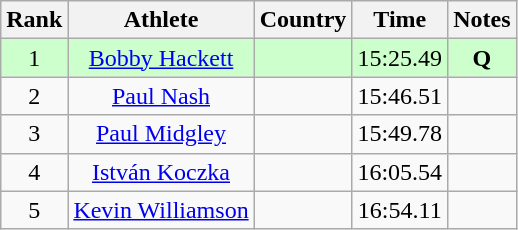<table class="wikitable sortable" style="text-align:center">
<tr>
<th>Rank</th>
<th>Athlete</th>
<th>Country</th>
<th>Time</th>
<th>Notes</th>
</tr>
<tr bgcolor=ccffcc>
<td>1</td>
<td><a href='#'>Bobby Hackett</a></td>
<td align=left></td>
<td>15:25.49</td>
<td><strong> Q</strong></td>
</tr>
<tr>
<td>2</td>
<td><a href='#'>Paul Nash</a></td>
<td align=left></td>
<td>15:46.51</td>
<td><strong> </strong></td>
</tr>
<tr>
<td>3</td>
<td><a href='#'>Paul Midgley</a></td>
<td align=left></td>
<td>15:49.78</td>
<td><strong> </strong></td>
</tr>
<tr>
<td>4</td>
<td><a href='#'>István Koczka</a></td>
<td align=left></td>
<td>16:05.54</td>
<td><strong> </strong></td>
</tr>
<tr>
<td>5</td>
<td><a href='#'>Kevin Williamson</a></td>
<td align=left></td>
<td>16:54.11</td>
<td><strong> </strong></td>
</tr>
</table>
